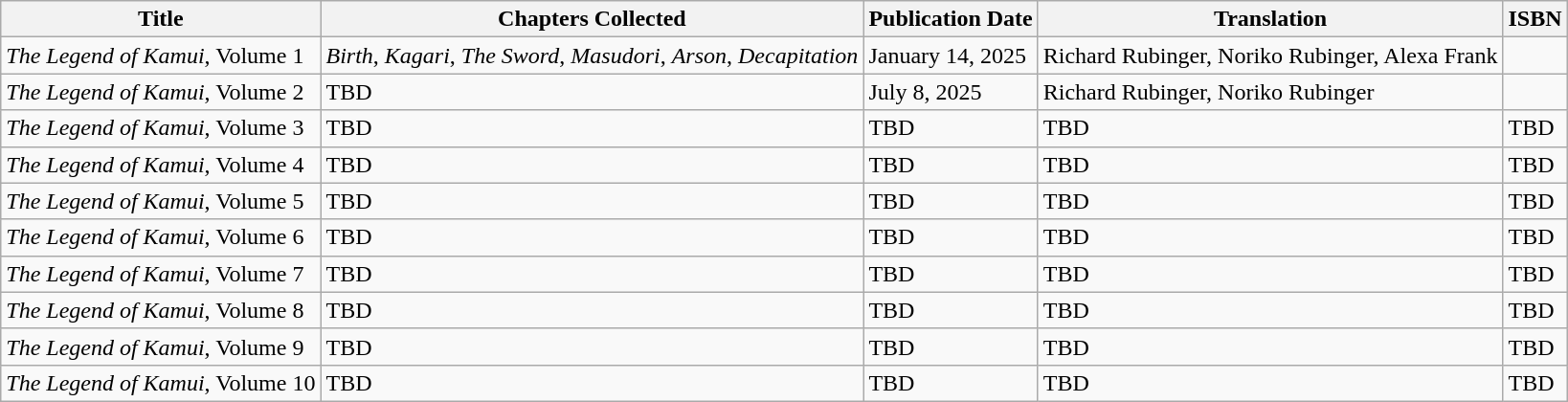<table class="wikitable">
<tr>
<th>Title</th>
<th>Chapters Collected</th>
<th>Publication Date</th>
<th>Translation</th>
<th>ISBN</th>
</tr>
<tr>
<td><em>The Legend of Kamui</em>, Volume 1</td>
<td><em>Birth</em>, <em>Kagari</em>, <em>The Sword</em>, <em>Masudori</em>, <em>Arson</em>, <em>Decapitation</em></td>
<td>January 14, 2025</td>
<td>Richard Rubinger, Noriko Rubinger, Alexa Frank</td>
<td></td>
</tr>
<tr>
<td><em>The Legend of Kamui</em>, Volume 2</td>
<td>TBD</td>
<td>July 8, 2025</td>
<td>Richard Rubinger, Noriko Rubinger</td>
<td></td>
</tr>
<tr>
<td><em>The Legend of Kamui</em>, Volume 3</td>
<td>TBD</td>
<td>TBD</td>
<td>TBD</td>
<td>TBD</td>
</tr>
<tr>
<td><em>The Legend of Kamui</em>, Volume 4</td>
<td>TBD</td>
<td>TBD</td>
<td>TBD</td>
<td>TBD</td>
</tr>
<tr>
<td><em>The Legend of Kamui</em>, Volume 5</td>
<td>TBD</td>
<td>TBD</td>
<td>TBD</td>
<td>TBD</td>
</tr>
<tr>
<td><em>The Legend of Kamui</em>, Volume 6</td>
<td>TBD</td>
<td>TBD</td>
<td>TBD</td>
<td>TBD</td>
</tr>
<tr>
<td><em>The Legend of Kamui</em>, Volume 7</td>
<td>TBD</td>
<td>TBD</td>
<td>TBD</td>
<td>TBD</td>
</tr>
<tr>
<td><em>The Legend of Kamui</em>, Volume 8</td>
<td>TBD</td>
<td>TBD</td>
<td>TBD</td>
<td>TBD</td>
</tr>
<tr>
<td><em>The Legend of Kamui</em>, Volume 9</td>
<td>TBD</td>
<td>TBD</td>
<td>TBD</td>
<td>TBD</td>
</tr>
<tr>
<td><em>The Legend of Kamui</em>, Volume 10</td>
<td>TBD</td>
<td>TBD</td>
<td>TBD</td>
<td>TBD</td>
</tr>
</table>
